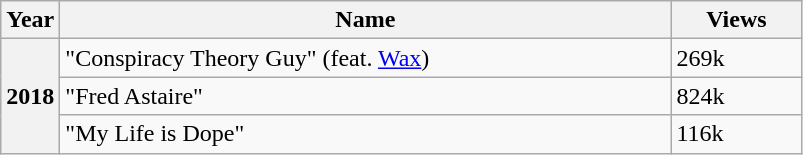<table class="wikitable sortable">
<tr>
<th class="unsortable">Year</th>
<th style="width: 25em" class="unsortable">Name</th>
<th style="width: 5em">Views</th>
</tr>
<tr>
<th rowspan="3">2018</th>
<td>"Conspiracy Theory Guy" (feat. <a href='#'>Wax</a>)</td>
<td>269k</td>
</tr>
<tr>
<td>"Fred Astaire"</td>
<td>824k</td>
</tr>
<tr>
<td>"My Life is Dope"</td>
<td>116k</td>
</tr>
</table>
